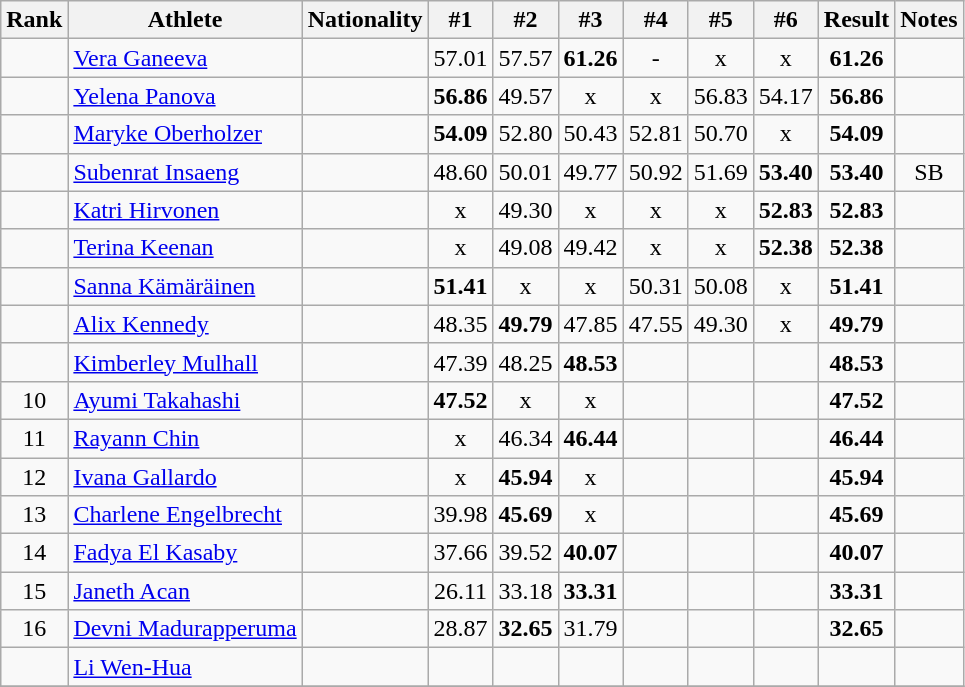<table class="wikitable sortable" style="text-align:center">
<tr>
<th>Rank</th>
<th>Athlete</th>
<th>Nationality</th>
<th>#1</th>
<th>#2</th>
<th>#3</th>
<th>#4</th>
<th>#5</th>
<th>#6</th>
<th>Result</th>
<th>Notes</th>
</tr>
<tr>
<td></td>
<td align="left"><a href='#'>Vera Ganeeva</a></td>
<td align=left></td>
<td>57.01</td>
<td>57.57</td>
<td><strong>61.26</strong></td>
<td>-</td>
<td>x</td>
<td>x</td>
<td><strong>61.26</strong></td>
<td></td>
</tr>
<tr>
<td></td>
<td align="left"><a href='#'>Yelena Panova</a></td>
<td align=left></td>
<td><strong>56.86</strong></td>
<td>49.57</td>
<td>x</td>
<td>x</td>
<td>56.83</td>
<td>54.17</td>
<td><strong>56.86</strong></td>
<td></td>
</tr>
<tr>
<td></td>
<td align="left"><a href='#'>Maryke Oberholzer</a></td>
<td align=left></td>
<td><strong>54.09</strong></td>
<td>52.80</td>
<td>50.43</td>
<td>52.81</td>
<td>50.70</td>
<td>x</td>
<td><strong>54.09</strong></td>
<td></td>
</tr>
<tr>
<td></td>
<td align="left"><a href='#'>Subenrat Insaeng</a></td>
<td align=left></td>
<td>48.60</td>
<td>50.01</td>
<td>49.77</td>
<td>50.92</td>
<td>51.69</td>
<td><strong>53.40</strong></td>
<td><strong>53.40</strong></td>
<td>SB</td>
</tr>
<tr>
<td></td>
<td align="left"><a href='#'>Katri Hirvonen</a></td>
<td align=left></td>
<td>x</td>
<td>49.30</td>
<td>x</td>
<td>x</td>
<td>x</td>
<td><strong>52.83</strong></td>
<td><strong>52.83</strong></td>
<td></td>
</tr>
<tr>
<td></td>
<td align="left"><a href='#'>Terina Keenan</a></td>
<td align=left></td>
<td>x</td>
<td>49.08</td>
<td>49.42</td>
<td>x</td>
<td>x</td>
<td><strong>52.38</strong></td>
<td><strong>52.38</strong></td>
<td></td>
</tr>
<tr>
<td></td>
<td align="left"><a href='#'>Sanna Kämäräinen</a></td>
<td align=left></td>
<td><strong>51.41</strong></td>
<td>x</td>
<td>x</td>
<td>50.31</td>
<td>50.08</td>
<td>x</td>
<td><strong>51.41</strong></td>
<td></td>
</tr>
<tr>
<td></td>
<td align="left"><a href='#'>Alix Kennedy</a></td>
<td align=left></td>
<td>48.35</td>
<td><strong>49.79</strong></td>
<td>47.85</td>
<td>47.55</td>
<td>49.30</td>
<td>x</td>
<td><strong>49.79</strong></td>
<td></td>
</tr>
<tr>
<td></td>
<td align="left"><a href='#'>Kimberley Mulhall</a></td>
<td align=left></td>
<td>47.39</td>
<td>48.25</td>
<td><strong>48.53</strong></td>
<td></td>
<td></td>
<td></td>
<td><strong>48.53</strong></td>
<td></td>
</tr>
<tr>
<td>10</td>
<td align="left"><a href='#'>Ayumi Takahashi</a></td>
<td align=left></td>
<td><strong>47.52</strong></td>
<td>x</td>
<td>x</td>
<td></td>
<td></td>
<td></td>
<td><strong>47.52</strong></td>
<td></td>
</tr>
<tr>
<td>11</td>
<td align="left"><a href='#'>Rayann Chin</a></td>
<td align=left></td>
<td>x</td>
<td>46.34</td>
<td><strong>46.44</strong></td>
<td></td>
<td></td>
<td></td>
<td><strong>46.44</strong></td>
<td></td>
</tr>
<tr>
<td>12</td>
<td align="left"><a href='#'>Ivana Gallardo</a></td>
<td align=left></td>
<td>x</td>
<td><strong>45.94</strong></td>
<td>x</td>
<td></td>
<td></td>
<td></td>
<td><strong>45.94</strong></td>
<td></td>
</tr>
<tr>
<td>13</td>
<td align="left"><a href='#'>Charlene Engelbrecht</a></td>
<td align=left></td>
<td>39.98</td>
<td><strong>45.69</strong></td>
<td>x</td>
<td></td>
<td></td>
<td></td>
<td><strong>45.69</strong></td>
<td></td>
</tr>
<tr>
<td>14</td>
<td align="left"><a href='#'>Fadya El Kasaby</a></td>
<td align=left></td>
<td>37.66</td>
<td>39.52</td>
<td><strong>40.07</strong></td>
<td></td>
<td></td>
<td></td>
<td><strong>40.07</strong></td>
<td></td>
</tr>
<tr>
<td>15</td>
<td align="left"><a href='#'>Janeth Acan</a></td>
<td align=left></td>
<td>26.11</td>
<td>33.18</td>
<td><strong>33.31</strong></td>
<td></td>
<td></td>
<td></td>
<td><strong>33.31</strong></td>
<td></td>
</tr>
<tr>
<td>16</td>
<td align="left"><a href='#'>Devni Madurapperuma</a></td>
<td align=left></td>
<td>28.87</td>
<td><strong>32.65</strong></td>
<td>31.79</td>
<td></td>
<td></td>
<td></td>
<td><strong>32.65</strong></td>
<td></td>
</tr>
<tr>
<td></td>
<td align="left"><a href='#'>Li Wen-Hua</a></td>
<td align=left></td>
<td></td>
<td></td>
<td></td>
<td></td>
<td></td>
<td></td>
<td><strong></strong></td>
<td></td>
</tr>
<tr>
</tr>
</table>
